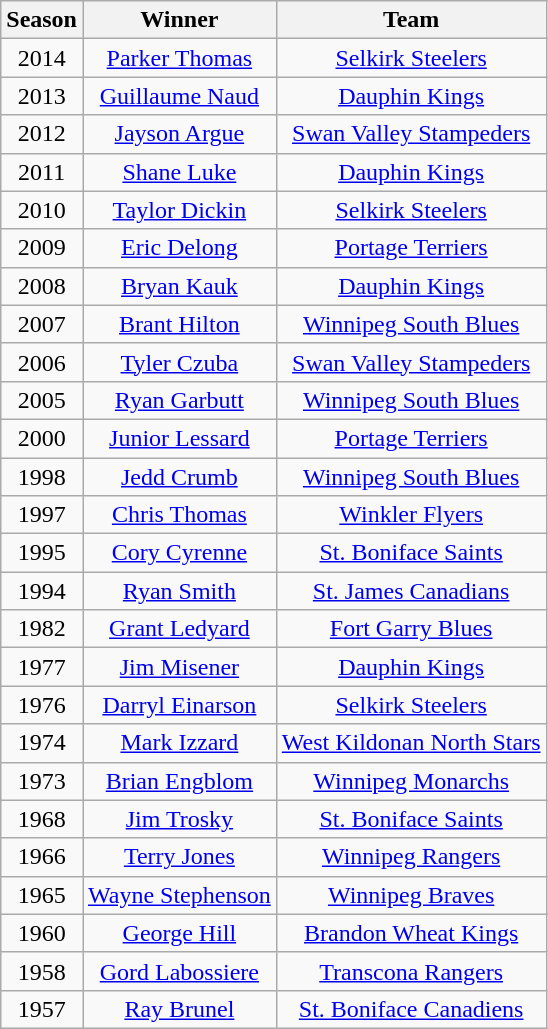<table class="wikitable" style="text-align:center">
<tr>
<th>Season</th>
<th>Winner</th>
<th>Team</th>
</tr>
<tr align="center">
<td>2014</td>
<td><a href='#'>Parker Thomas</a></td>
<td><a href='#'>Selkirk Steelers</a></td>
</tr>
<tr>
<td>2013</td>
<td><a href='#'>Guillaume Naud</a></td>
<td><a href='#'>Dauphin Kings</a></td>
</tr>
<tr>
<td>2012</td>
<td><a href='#'>Jayson Argue</a></td>
<td><a href='#'>Swan Valley Stampeders</a></td>
</tr>
<tr>
<td>2011</td>
<td><a href='#'>Shane Luke</a></td>
<td><a href='#'>Dauphin Kings</a></td>
</tr>
<tr>
<td>2010</td>
<td><a href='#'>Taylor Dickin</a></td>
<td><a href='#'>Selkirk Steelers</a></td>
</tr>
<tr>
<td>2009</td>
<td><a href='#'>Eric Delong</a></td>
<td><a href='#'>Portage Terriers</a></td>
</tr>
<tr>
<td>2008</td>
<td><a href='#'>Bryan Kauk</a></td>
<td><a href='#'>Dauphin Kings</a></td>
</tr>
<tr>
<td>2007</td>
<td><a href='#'>Brant Hilton</a></td>
<td><a href='#'>Winnipeg South Blues</a></td>
</tr>
<tr>
<td>2006</td>
<td><a href='#'>Tyler Czuba</a></td>
<td><a href='#'>Swan Valley Stampeders</a></td>
</tr>
<tr>
<td>2005</td>
<td><a href='#'>Ryan Garbutt</a></td>
<td><a href='#'>Winnipeg South Blues</a></td>
</tr>
<tr>
<td>2000</td>
<td><a href='#'>Junior Lessard</a></td>
<td><a href='#'>Portage Terriers</a></td>
</tr>
<tr>
<td>1998</td>
<td><a href='#'>Jedd Crumb</a></td>
<td><a href='#'>Winnipeg South Blues</a></td>
</tr>
<tr>
<td>1997</td>
<td><a href='#'>Chris Thomas</a></td>
<td><a href='#'>Winkler Flyers</a></td>
</tr>
<tr>
<td>1995</td>
<td><a href='#'>Cory Cyrenne</a></td>
<td><a href='#'>St. Boniface Saints</a></td>
</tr>
<tr>
<td>1994</td>
<td><a href='#'>Ryan Smith</a></td>
<td><a href='#'>St. James Canadians</a></td>
</tr>
<tr>
<td>1982</td>
<td><a href='#'>Grant Ledyard</a></td>
<td><a href='#'>Fort Garry Blues</a></td>
</tr>
<tr>
<td>1977</td>
<td><a href='#'>Jim Misener</a></td>
<td><a href='#'>Dauphin Kings</a></td>
</tr>
<tr>
<td>1976</td>
<td><a href='#'>Darryl Einarson</a></td>
<td><a href='#'>Selkirk Steelers</a></td>
</tr>
<tr>
<td>1974</td>
<td><a href='#'>Mark Izzard</a></td>
<td><a href='#'>West Kildonan North Stars</a></td>
</tr>
<tr>
<td>1973</td>
<td><a href='#'>Brian Engblom</a></td>
<td><a href='#'>Winnipeg Monarchs</a></td>
</tr>
<tr>
<td>1968</td>
<td><a href='#'>Jim Trosky</a></td>
<td><a href='#'>St. Boniface Saints</a></td>
</tr>
<tr>
<td>1966</td>
<td><a href='#'>Terry Jones</a></td>
<td><a href='#'>Winnipeg Rangers</a></td>
</tr>
<tr>
<td>1965</td>
<td><a href='#'>Wayne Stephenson</a></td>
<td><a href='#'>Winnipeg Braves</a></td>
</tr>
<tr>
<td>1960</td>
<td><a href='#'>George Hill</a></td>
<td><a href='#'>Brandon Wheat Kings</a></td>
</tr>
<tr>
<td>1958</td>
<td><a href='#'>Gord Labossiere</a></td>
<td><a href='#'>Transcona Rangers</a></td>
</tr>
<tr>
<td>1957</td>
<td><a href='#'>Ray Brunel</a></td>
<td><a href='#'>St. Boniface Canadiens</a></td>
</tr>
</table>
